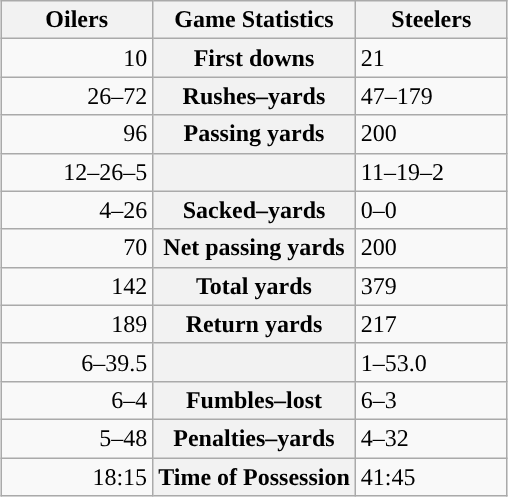<table class="wikitable" style="margin: 1em auto 1em auto">
<tr>
<th style="width:30%;">Oilers</th>
<th style="width:40%;">Game Statistics</th>
<th style="width:30%;">Steelers</th>
</tr>
<tr>
<td style="text-align:right;">10</td>
<th>First downs</th>
<td>21</td>
</tr>
<tr>
<td style="text-align:right;">26–72</td>
<th>Rushes–yards</th>
<td>47–179</td>
</tr>
<tr>
<td style="text-align:right;">96</td>
<th>Passing yards</th>
<td>200</td>
</tr>
<tr>
<td style="text-align:right;">12–26–5</td>
<th></th>
<td>11–19–2</td>
</tr>
<tr>
<td style="text-align:right;">4–26</td>
<th>Sacked–yards</th>
<td>0–0</td>
</tr>
<tr>
<td style="text-align:right;">70</td>
<th>Net passing yards</th>
<td>200</td>
</tr>
<tr>
<td style="text-align:right;">142</td>
<th>Total yards</th>
<td>379</td>
</tr>
<tr>
<td style="text-align:right;">189</td>
<th>Return yards</th>
<td>217</td>
</tr>
<tr>
<td style="text-align:right;">6–39.5</td>
<th></th>
<td>1–53.0</td>
</tr>
<tr>
<td style="text-align:right;">6–4</td>
<th>Fumbles–lost</th>
<td>6–3</td>
</tr>
<tr>
<td style="text-align:right;">5–48</td>
<th>Penalties–yards</th>
<td>4–32</td>
</tr>
<tr>
<td style="text-align:right;">18:15</td>
<th>Time of Possession</th>
<td>41:45</td>
</tr>
</table>
